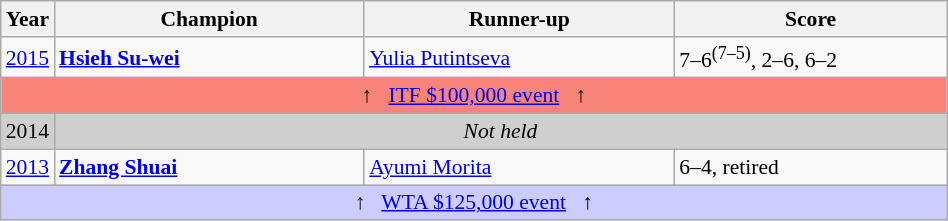<table class="wikitable" style="font-size:90%">
<tr>
<th>Year</th>
<th width="200">Champion</th>
<th width="200">Runner-up</th>
<th width="175">Score</th>
</tr>
<tr>
<td><a href='#'>2015</a></td>
<td> <strong><a href='#'>Hsieh Su-wei</a></strong></td>
<td> <a href='#'>Yulia Putintseva</a></td>
<td>7–6<sup>(7–5)</sup>, 2–6, 6–2</td>
</tr>
<tr style="background:#f88379;">
<td colspan="5" align="center">↑   <a href='#'>ITF $100,000 event</a>   ↑</td>
</tr>
<tr>
<td style="background:#cfcfcf">2014</td>
<td colspan=3 align=center style="background:#cfcfcf"><em>Not held</em></td>
</tr>
<tr>
<td><a href='#'>2013</a></td>
<td> <strong><a href='#'>Zhang Shuai</a></strong></td>
<td> <a href='#'>Ayumi Morita</a></td>
<td>6–4, retired</td>
</tr>
<tr style="background:#ccf;">
<td colspan="4" align="center">↑   <a href='#'>WTA $125,000 event</a>   ↑</td>
</tr>
</table>
